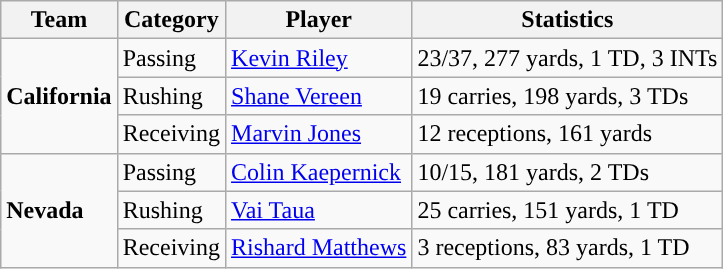<table class="wikitable" style="float: left;">
<tr>
<th>Team</th>
<th>Category</th>
<th>Player</th>
<th>Statistics</th>
</tr>
<tr>
<td rowspan=3><strong>California</strong></td>
<td>Passing</td>
<td><a href='#'>Kevin Riley</a></td>
<td>23/37, 277 yards, 1 TD, 3 INTs</td>
</tr>
<tr>
<td>Rushing</td>
<td><a href='#'>Shane Vereen</a></td>
<td>19 carries, 198 yards, 3 TDs</td>
</tr>
<tr>
<td>Receiving</td>
<td><a href='#'>Marvin Jones</a></td>
<td>12 receptions, 161 yards</td>
</tr>
<tr>
<td rowspan=3><strong>Nevada</strong></td>
<td>Passing</td>
<td><a href='#'>Colin Kaepernick</a></td>
<td>10/15, 181 yards, 2 TDs</td>
</tr>
<tr>
<td>Rushing</td>
<td><a href='#'>Vai Taua</a></td>
<td>25 carries, 151 yards, 1 TD</td>
</tr>
<tr>
<td>Receiving</td>
<td><a href='#'>Rishard Matthews</a></td>
<td>3 receptions, 83 yards, 1 TD</td>
</tr>
</table>
